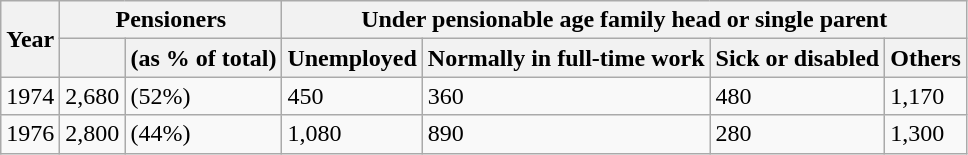<table class="wikitable">
<tr>
<th rowspan="2">Year</th>
<th colspan="2">Pensioners</th>
<th colspan="4">Under pensionable age family head or single parent</th>
</tr>
<tr>
<th></th>
<th>(as % of total)</th>
<th>Unemployed</th>
<th>Normally in full-time work</th>
<th>Sick or disabled</th>
<th>Others</th>
</tr>
<tr>
<td>1974</td>
<td>2,680</td>
<td>(52%)</td>
<td>450</td>
<td>360</td>
<td>480</td>
<td>1,170</td>
</tr>
<tr>
<td>1976</td>
<td>2,800</td>
<td>(44%)</td>
<td>1,080</td>
<td>890</td>
<td>280</td>
<td>1,300</td>
</tr>
</table>
